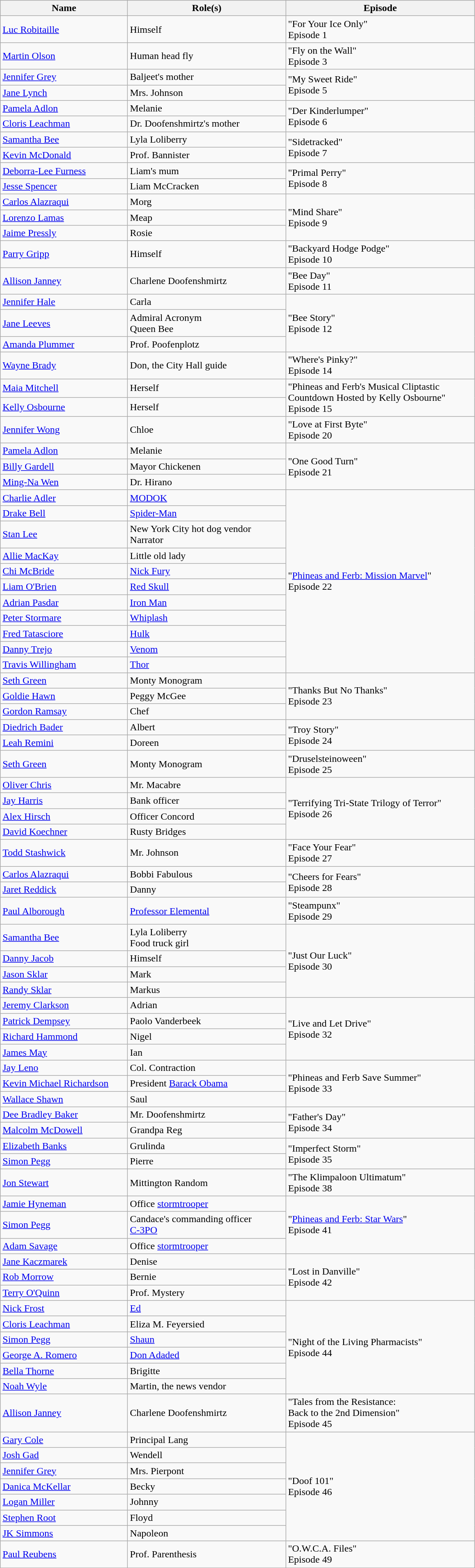<table class="wikitable">
<tr>
<th scope="col" style="width: 200px;">Name</th>
<th scope="col" style="width: 250px;">Role(s)</th>
<th scope="col" style="width: 300px;">Episode</th>
</tr>
<tr>
<td><a href='#'>Luc Robitaille</a></td>
<td>Himself</td>
<td>"For Your Ice Only"<br>Episode 1</td>
</tr>
<tr>
<td><a href='#'>Martin Olson</a></td>
<td>Human head fly</td>
<td>"Fly on the Wall"<br>Episode 3</td>
</tr>
<tr>
<td><a href='#'>Jennifer Grey</a></td>
<td>Baljeet's mother</td>
<td rowspan="2">"My Sweet Ride"<br>Episode 5</td>
</tr>
<tr>
<td><a href='#'>Jane Lynch</a></td>
<td>Mrs. Johnson</td>
</tr>
<tr>
<td><a href='#'>Pamela Adlon</a></td>
<td>Melanie</td>
<td rowspan="2">"Der Kinderlumper"<br>Episode 6</td>
</tr>
<tr>
<td><a href='#'>Cloris Leachman</a></td>
<td>Dr. Doofenshmirtz's mother</td>
</tr>
<tr>
<td><a href='#'>Samantha Bee</a></td>
<td>Lyla Loliberry</td>
<td rowspan="2">"Sidetracked"<br>Episode 7</td>
</tr>
<tr>
<td><a href='#'>Kevin McDonald</a></td>
<td>Prof. Bannister</td>
</tr>
<tr>
<td><a href='#'>Deborra-Lee Furness</a></td>
<td>Liam's mum</td>
<td rowspan="2">"Primal Perry"<br>Episode 8</td>
</tr>
<tr>
<td><a href='#'>Jesse Spencer</a></td>
<td>Liam McCracken</td>
</tr>
<tr>
<td><a href='#'>Carlos Alazraqui</a></td>
<td>Morg</td>
<td rowspan="3">"Mind Share"<br>Episode 9</td>
</tr>
<tr>
<td><a href='#'>Lorenzo Lamas</a></td>
<td>Meap</td>
</tr>
<tr>
<td><a href='#'>Jaime Pressly</a></td>
<td>Rosie</td>
</tr>
<tr>
<td><a href='#'>Parry Gripp</a></td>
<td>Himself</td>
<td>"Backyard Hodge Podge"<br>Episode 10</td>
</tr>
<tr>
<td><a href='#'>Allison Janney</a></td>
<td>Charlene Doofenshmirtz</td>
<td>"Bee Day"<br>Episode 11</td>
</tr>
<tr>
<td><a href='#'>Jennifer Hale</a></td>
<td>Carla</td>
<td rowspan="3">"Bee Story"<br>Episode 12</td>
</tr>
<tr>
<td><a href='#'>Jane Leeves</a></td>
<td>Admiral Acronym<br>Queen Bee</td>
</tr>
<tr>
<td><a href='#'>Amanda Plummer</a></td>
<td>Prof. Poofenplotz</td>
</tr>
<tr>
<td><a href='#'>Wayne Brady</a></td>
<td>Don, the City Hall guide</td>
<td>"Where's Pinky?"<br>Episode 14</td>
</tr>
<tr>
<td><a href='#'>Maia Mitchell</a></td>
<td>Herself</td>
<td rowspan="2">"Phineas and Ferb's Musical Cliptastic<br>Countdown Hosted by Kelly Osbourne"<br>Episode 15</td>
</tr>
<tr>
<td><a href='#'>Kelly Osbourne</a></td>
<td>Herself</td>
</tr>
<tr>
<td><a href='#'>Jennifer Wong</a></td>
<td>Chloe</td>
<td>"Love at First Byte"<br>Episode 20</td>
</tr>
<tr>
<td><a href='#'>Pamela Adlon</a></td>
<td>Melanie</td>
<td rowspan="3">"One Good Turn"<br>Episode 21</td>
</tr>
<tr>
<td><a href='#'>Billy Gardell</a></td>
<td>Mayor Chickenen</td>
</tr>
<tr>
<td><a href='#'>Ming-Na Wen</a></td>
<td>Dr. Hirano</td>
</tr>
<tr>
<td><a href='#'>Charlie Adler</a></td>
<td><a href='#'>MODOK</a></td>
<td rowspan="11">"<a href='#'>Phineas and Ferb: Mission Marvel</a>"<br>Episode 22</td>
</tr>
<tr>
<td><a href='#'>Drake Bell</a></td>
<td><a href='#'>Spider-Man</a></td>
</tr>
<tr>
<td><a href='#'>Stan Lee</a></td>
<td>New York City hot dog vendor<br>Narrator</td>
</tr>
<tr>
<td><a href='#'>Allie MacKay</a></td>
<td>Little old lady</td>
</tr>
<tr>
<td><a href='#'>Chi McBride</a></td>
<td><a href='#'>Nick Fury</a></td>
</tr>
<tr>
<td><a href='#'>Liam O'Brien</a></td>
<td><a href='#'>Red Skull</a></td>
</tr>
<tr>
<td><a href='#'>Adrian Pasdar</a></td>
<td><a href='#'>Iron Man</a></td>
</tr>
<tr>
<td><a href='#'>Peter Stormare</a></td>
<td><a href='#'>Whiplash</a></td>
</tr>
<tr>
<td><a href='#'>Fred Tatasciore</a></td>
<td><a href='#'>Hulk</a></td>
</tr>
<tr>
<td><a href='#'>Danny Trejo</a></td>
<td><a href='#'>Venom</a></td>
</tr>
<tr>
<td><a href='#'>Travis Willingham</a></td>
<td><a href='#'>Thor</a></td>
</tr>
<tr>
<td><a href='#'>Seth Green</a></td>
<td>Monty Monogram</td>
<td rowspan="3">"Thanks But No Thanks"<br>Episode 23</td>
</tr>
<tr>
<td><a href='#'>Goldie Hawn</a></td>
<td>Peggy McGee</td>
</tr>
<tr>
<td><a href='#'>Gordon Ramsay</a></td>
<td>Chef</td>
</tr>
<tr>
<td><a href='#'>Diedrich Bader</a></td>
<td>Albert</td>
<td rowspan="2">"Troy Story"<br>Episode 24</td>
</tr>
<tr>
<td><a href='#'>Leah Remini</a></td>
<td>Doreen</td>
</tr>
<tr>
<td><a href='#'>Seth Green</a></td>
<td>Monty Monogram</td>
<td>"Druselsteinoween"<br>Episode 25</td>
</tr>
<tr>
<td><a href='#'>Oliver Chris</a></td>
<td>Mr. Macabre</td>
<td rowspan="4">"Terrifying Tri-State Trilogy of Terror"<br>Episode 26</td>
</tr>
<tr>
<td><a href='#'>Jay Harris</a></td>
<td>Bank officer</td>
</tr>
<tr>
<td><a href='#'>Alex Hirsch</a></td>
<td>Officer Concord</td>
</tr>
<tr>
<td><a href='#'>David Koechner</a></td>
<td>Rusty Bridges</td>
</tr>
<tr>
<td><a href='#'>Todd Stashwick</a></td>
<td>Mr. Johnson</td>
<td>"Face Your Fear"<br>Episode 27</td>
</tr>
<tr>
<td><a href='#'>Carlos Alazraqui</a></td>
<td>Bobbi Fabulous</td>
<td rowspan="2">"Cheers for Fears"<br>Episode 28</td>
</tr>
<tr>
<td><a href='#'>Jaret Reddick</a></td>
<td>Danny</td>
</tr>
<tr>
<td><a href='#'>Paul Alborough</a></td>
<td><a href='#'>Professor Elemental</a></td>
<td>"Steampunx"<br>Episode 29</td>
</tr>
<tr>
<td><a href='#'>Samantha Bee</a></td>
<td>Lyla Loliberry<br>Food truck girl</td>
<td rowspan="4">"Just Our Luck"<br>Episode 30</td>
</tr>
<tr>
<td><a href='#'>Danny Jacob</a></td>
<td>Himself</td>
</tr>
<tr>
<td><a href='#'>Jason Sklar</a></td>
<td>Mark</td>
</tr>
<tr>
<td><a href='#'>Randy Sklar</a></td>
<td>Markus</td>
</tr>
<tr>
<td><a href='#'>Jeremy Clarkson</a></td>
<td>Adrian</td>
<td rowspan="4">"Live and Let Drive"<br>Episode 32</td>
</tr>
<tr>
<td><a href='#'>Patrick Dempsey</a></td>
<td>Paolo Vanderbeek</td>
</tr>
<tr>
<td><a href='#'>Richard Hammond</a></td>
<td>Nigel</td>
</tr>
<tr>
<td><a href='#'>James May</a></td>
<td>Ian</td>
</tr>
<tr>
<td><a href='#'>Jay Leno</a></td>
<td>Col. Contraction</td>
<td rowspan="3">"Phineas and Ferb Save Summer"<br>Episode 33</td>
</tr>
<tr>
<td><a href='#'>Kevin Michael Richardson</a></td>
<td>President <a href='#'>Barack Obama</a></td>
</tr>
<tr>
<td><a href='#'>Wallace Shawn</a></td>
<td>Saul</td>
</tr>
<tr>
<td><a href='#'>Dee Bradley Baker</a></td>
<td>Mr. Doofenshmirtz</td>
<td rowspan="2">"Father's Day"<br>Episode 34</td>
</tr>
<tr>
<td><a href='#'>Malcolm McDowell</a></td>
<td>Grandpa Reg</td>
</tr>
<tr>
<td><a href='#'>Elizabeth Banks</a></td>
<td>Grulinda</td>
<td rowspan="2">"Imperfect Storm"<br>Episode 35</td>
</tr>
<tr>
<td><a href='#'>Simon Pegg</a></td>
<td>Pierre</td>
</tr>
<tr>
<td><a href='#'>Jon Stewart</a></td>
<td>Mittington Random</td>
<td>"The Klimpaloon Ultimatum"<br>Episode 38</td>
</tr>
<tr>
<td><a href='#'>Jamie Hyneman</a></td>
<td>Office <a href='#'>stormtrooper</a></td>
<td rowspan="3">"<a href='#'>Phineas and Ferb: Star Wars</a>"<br>Episode 41</td>
</tr>
<tr>
<td><a href='#'>Simon Pegg</a></td>
<td>Candace's commanding officer<br><a href='#'>C-3PO</a></td>
</tr>
<tr>
<td><a href='#'>Adam Savage</a></td>
<td>Office <a href='#'>stormtrooper</a></td>
</tr>
<tr>
<td><a href='#'>Jane Kaczmarek</a></td>
<td>Denise</td>
<td rowspan="3">"Lost in Danville"<br>Episode 42</td>
</tr>
<tr>
<td><a href='#'>Rob Morrow</a></td>
<td>Bernie</td>
</tr>
<tr>
<td><a href='#'>Terry O'Quinn</a></td>
<td>Prof. Mystery</td>
</tr>
<tr>
<td><a href='#'>Nick Frost</a></td>
<td><a href='#'>Ed</a></td>
<td rowspan="6">"Night of the Living Pharmacists"<br>Episode 44</td>
</tr>
<tr>
<td><a href='#'>Cloris Leachman</a></td>
<td>Eliza M. Feyersied</td>
</tr>
<tr>
<td><a href='#'>Simon Pegg</a></td>
<td><a href='#'>Shaun</a></td>
</tr>
<tr>
<td><a href='#'>George A. Romero</a></td>
<td><a href='#'>Don Adaded</a></td>
</tr>
<tr>
<td><a href='#'>Bella Thorne</a></td>
<td>Brigitte</td>
</tr>
<tr>
<td><a href='#'>Noah Wyle</a></td>
<td>Martin, the news vendor</td>
</tr>
<tr>
<td><a href='#'>Allison Janney</a></td>
<td>Charlene Doofenshmirtz</td>
<td>"Tales from the Resistance:<br>Back to the 2nd Dimension"<br>Episode 45</td>
</tr>
<tr>
<td><a href='#'>Gary Cole</a></td>
<td>Principal Lang</td>
<td rowspan="7">"Doof 101"<br>Episode 46</td>
</tr>
<tr>
<td><a href='#'>Josh Gad</a></td>
<td>Wendell</td>
</tr>
<tr>
<td><a href='#'>Jennifer Grey</a></td>
<td>Mrs. Pierpont</td>
</tr>
<tr>
<td><a href='#'>Danica McKellar</a></td>
<td>Becky</td>
</tr>
<tr>
<td><a href='#'>Logan Miller</a></td>
<td>Johnny</td>
</tr>
<tr>
<td><a href='#'>Stephen Root</a></td>
<td>Floyd</td>
</tr>
<tr>
<td><a href='#'>JK Simmons</a></td>
<td>Napoleon</td>
</tr>
<tr>
<td><a href='#'>Paul Reubens</a></td>
<td>Prof. Parenthesis</td>
<td>"O.W.C.A. Files"<br>Episode 49</td>
</tr>
</table>
